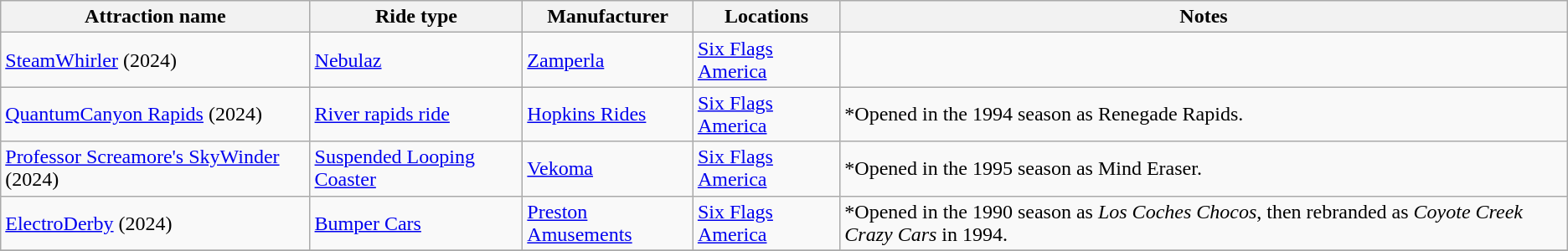<table class="wikitable sortable">
<tr>
<th>Attraction name</th>
<th>Ride type</th>
<th>Manufacturer</th>
<th>Locations</th>
<th>Notes</th>
</tr>
<tr>
<td><a href='#'>SteamWhirler</a> (2024)</td>
<td><a href='#'>Nebulaz</a></td>
<td><a href='#'>Zamperla</a></td>
<td><a href='#'>Six Flags America</a></td>
<td></td>
</tr>
<tr>
<td><a href='#'>QuantumCanyon Rapids</a> (2024)</td>
<td><a href='#'>River rapids ride</a></td>
<td><a href='#'>Hopkins Rides</a></td>
<td><a href='#'>Six Flags America</a></td>
<td>*Opened in the 1994 season as Renegade Rapids.</td>
</tr>
<tr>
<td><a href='#'>Professor Screamore's SkyWinder</a> (2024)</td>
<td><a href='#'>Suspended Looping Coaster</a></td>
<td><a href='#'>Vekoma</a></td>
<td><a href='#'>Six Flags America</a></td>
<td>*Opened in the 1995 season as Mind Eraser.</td>
</tr>
<tr>
<td><a href='#'>ElectroDerby</a> (2024)</td>
<td><a href='#'>Bumper Cars</a></td>
<td><a href='#'>Preston Amusements</a></td>
<td><a href='#'>Six Flags America</a></td>
<td>*Opened in the 1990 season as <em>Los Coches Chocos</em>, then rebranded as <em>Coyote Creek Crazy Cars</em> in 1994.</td>
</tr>
<tr>
</tr>
</table>
